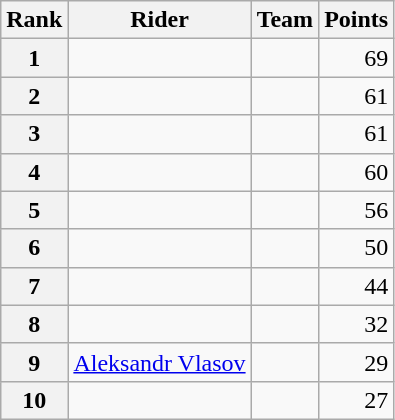<table class="wikitable" margin-bottom:0;">
<tr>
<th scope="col">Rank</th>
<th scope="col">Rider</th>
<th scope="col">Team</th>
<th scope="col">Points</th>
</tr>
<tr>
<th scope="row">1</th>
<td> </td>
<td></td>
<td align="right">69</td>
</tr>
<tr>
<th scope="row">2</th>
<td></td>
<td></td>
<td align="right">61</td>
</tr>
<tr>
<th scope="row">3</th>
<td> </td>
<td></td>
<td align="right">61</td>
</tr>
<tr>
<th scope="row">4</th>
<td></td>
<td></td>
<td align="right">60</td>
</tr>
<tr>
<th scope="row">5</th>
<td></td>
<td></td>
<td align="right">56</td>
</tr>
<tr>
<th scope="row">6</th>
<td></td>
<td></td>
<td align="right">50</td>
</tr>
<tr>
<th scope="row">7</th>
<td></td>
<td></td>
<td align="right">44</td>
</tr>
<tr>
<th scope="row">8</th>
<td></td>
<td></td>
<td align="right">32</td>
</tr>
<tr>
<th scope="row">9</th>
<td> <a href='#'>Aleksandr Vlasov</a></td>
<td></td>
<td align="right">29</td>
</tr>
<tr>
<th scope="row">10</th>
<td> </td>
<td></td>
<td align="right">27</td>
</tr>
</table>
